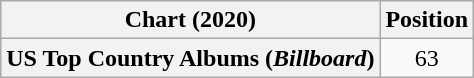<table class="wikitable plainrowheaders" style="text-align:center">
<tr>
<th scope="col">Chart (2020)</th>
<th scope="col">Position</th>
</tr>
<tr>
<th scope="row">US Top Country Albums (<em>Billboard</em>)</th>
<td>63</td>
</tr>
</table>
